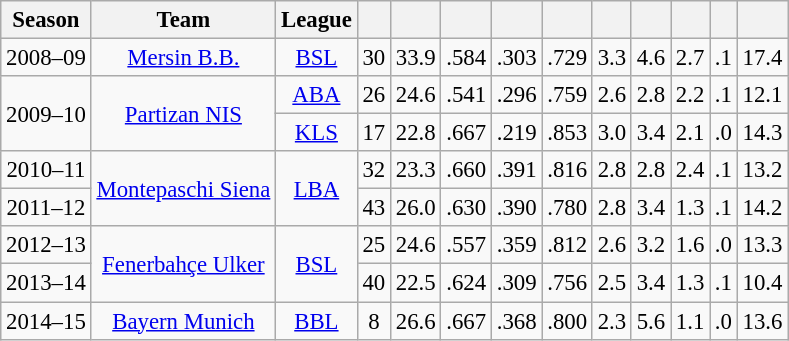<table class="wikitable sortable" style="font-size:95%; text-align:center;">
<tr>
<th>Season</th>
<th>Team</th>
<th>League</th>
<th></th>
<th></th>
<th></th>
<th></th>
<th></th>
<th></th>
<th></th>
<th></th>
<th></th>
<th></th>
</tr>
<tr>
<td>2008–09</td>
<td><a href='#'>Mersin B.B.</a></td>
<td><a href='#'>BSL</a></td>
<td>30</td>
<td>33.9</td>
<td>.584</td>
<td>.303</td>
<td>.729</td>
<td>3.3</td>
<td>4.6</td>
<td>2.7</td>
<td>.1</td>
<td>17.4</td>
</tr>
<tr>
<td rowspan="2">2009–10</td>
<td rowspan="2"><a href='#'>Partizan NIS</a></td>
<td><a href='#'>ABA</a></td>
<td>26</td>
<td>24.6</td>
<td>.541</td>
<td>.296</td>
<td>.759</td>
<td>2.6</td>
<td>2.8</td>
<td>2.2</td>
<td>.1</td>
<td>12.1</td>
</tr>
<tr>
<td><a href='#'>KLS</a></td>
<td>17</td>
<td>22.8</td>
<td>.667</td>
<td>.219</td>
<td>.853</td>
<td>3.0</td>
<td>3.4</td>
<td>2.1</td>
<td>.0</td>
<td>14.3</td>
</tr>
<tr>
<td>2010–11</td>
<td rowspan="2"><a href='#'>Montepaschi Siena</a></td>
<td rowspan="2"><a href='#'>LBA</a></td>
<td>32</td>
<td>23.3</td>
<td>.660</td>
<td>.391</td>
<td>.816</td>
<td>2.8</td>
<td>2.8</td>
<td>2.4</td>
<td>.1</td>
<td>13.2</td>
</tr>
<tr>
<td>2011–12</td>
<td>43</td>
<td>26.0</td>
<td>.630</td>
<td>.390</td>
<td>.780</td>
<td>2.8</td>
<td>3.4</td>
<td>1.3</td>
<td>.1</td>
<td>14.2</td>
</tr>
<tr>
<td>2012–13</td>
<td rowspan="2"><a href='#'>Fenerbahçe Ulker</a></td>
<td rowspan="2"><a href='#'>BSL</a></td>
<td>25</td>
<td>24.6</td>
<td>.557</td>
<td>.359</td>
<td>.812</td>
<td>2.6</td>
<td>3.2</td>
<td>1.6</td>
<td>.0</td>
<td>13.3</td>
</tr>
<tr>
<td>2013–14</td>
<td>40</td>
<td>22.5</td>
<td>.624</td>
<td>.309</td>
<td>.756</td>
<td>2.5</td>
<td>3.4</td>
<td>1.3</td>
<td>.1</td>
<td>10.4</td>
</tr>
<tr>
<td>2014–15</td>
<td><a href='#'>Bayern Munich</a></td>
<td><a href='#'>BBL</a></td>
<td>8</td>
<td>26.6</td>
<td>.667</td>
<td>.368</td>
<td>.800</td>
<td>2.3</td>
<td>5.6</td>
<td>1.1</td>
<td>.0</td>
<td>13.6</td>
</tr>
</table>
